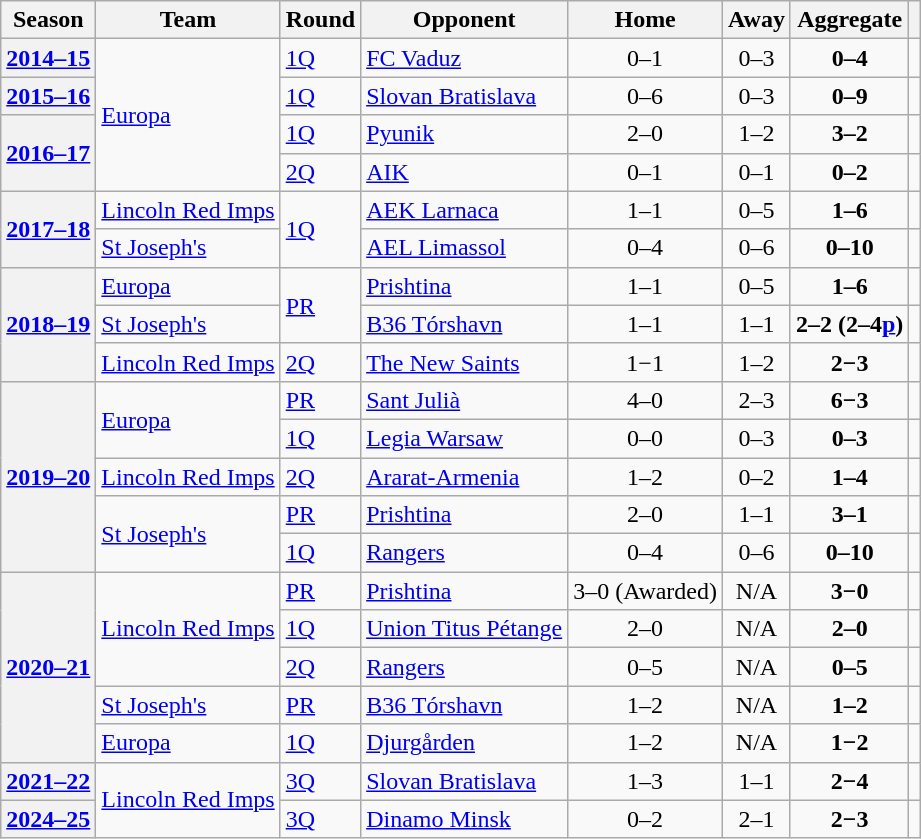<table class="wikitable plainrowheaders">
<tr>
<th scope="col">Season</th>
<th scope="col">Team</th>
<th scope="col">Round</th>
<th scope="col">Opponent</th>
<th scope="col">Home</th>
<th scope="col">Away</th>
<th scope="col">Aggregate</th>
<th scope="col"></th>
</tr>
<tr>
<th scope="row"><a href='#'>2014–15</a></th>
<td rowspan=4><a href='#'>Europa</a></td>
<td><a href='#'>1Q</a></td>
<td> <a href='#'>FC Vaduz</a></td>
<td style="text-align:center;">0–1</td>
<td style="text-align:center;">0–3</td>
<td style="text-align:center;"><strong>0–4</strong></td>
<td></td>
</tr>
<tr>
<th scope="row"><a href='#'>2015–16</a></th>
<td><a href='#'>1Q</a></td>
<td> <a href='#'>Slovan Bratislava</a></td>
<td style="text-align:center;">0–6</td>
<td style="text-align:center;">0–3</td>
<td style="text-align:center;"><strong>0–9</strong></td>
<td></td>
</tr>
<tr>
<th scope="row" rowspan="2"><a href='#'>2016–17</a></th>
<td><a href='#'>1Q</a></td>
<td> <a href='#'>Pyunik</a></td>
<td style="text-align:center;">2–0</td>
<td style="text-align:center;">1–2</td>
<td style="text-align:center;"><strong>3–2</strong></td>
<td></td>
</tr>
<tr>
<td><a href='#'>2Q</a></td>
<td> <a href='#'>AIK</a></td>
<td style="text-align:center;">0–1</td>
<td style="text-align:center;">0–1</td>
<td style="text-align:center;"><strong>0–2</strong></td>
<td></td>
</tr>
<tr>
<th rowspan="2" scope="row"><a href='#'>2017–18</a></th>
<td><a href='#'>Lincoln Red Imps</a></td>
<td rowspan="2"><a href='#'>1Q</a></td>
<td> <a href='#'>AEK Larnaca</a></td>
<td style="text-align:center;">1–1</td>
<td style="text-align:center;">0–5</td>
<td style="text-align:center;"><strong>1–6</strong></td>
<td></td>
</tr>
<tr>
<td><a href='#'>St Joseph's</a></td>
<td> <a href='#'>AEL Limassol</a></td>
<td style="text-align:center;">0–4</td>
<td style="text-align:center;">0–6</td>
<td style="text-align:center;"><strong>0–10</strong></td>
<td></td>
</tr>
<tr>
<th rowspan="3" scope="row"><a href='#'>2018–19</a></th>
<td><a href='#'>Europa</a></td>
<td rowspan="2"><a href='#'>PR</a></td>
<td> <a href='#'>Prishtina</a></td>
<td style="text-align:center;">1–1</td>
<td style="text-align:center;">0–5</td>
<td style="text-align:center;"><strong>1–6</strong></td>
<td></td>
</tr>
<tr>
<td><a href='#'>St Joseph's</a></td>
<td> <a href='#'>B36 Tórshavn</a></td>
<td style="text-align:center;">1–1</td>
<td style="text-align:center;">1–1</td>
<td style="text-align:center;"><strong>2–2 (2–4<a href='#'>p</a>)</strong></td>
<td></td>
</tr>
<tr>
<td><a href='#'>Lincoln Red Imps</a></td>
<td><a href='#'>2Q</a></td>
<td> <a href='#'>The New Saints</a></td>
<td style="text-align:center;">1−1</td>
<td style="text-align:center;">1–2</td>
<td style="text-align:center;"><strong>2−3</strong></td>
<td></td>
</tr>
<tr>
<th rowspan=5 scope=row><a href='#'>2019–20</a></th>
<td rowspan=2><a href='#'>Europa</a></td>
<td><a href='#'>PR</a></td>
<td> <a href='#'>Sant Julià</a></td>
<td style="text-align:center;">4–0</td>
<td style="text-align:center;">2–3</td>
<td style="text-align:center;"><strong>6−3</strong></td>
<td></td>
</tr>
<tr>
<td><a href='#'>1Q</a></td>
<td> <a href='#'>Legia Warsaw</a></td>
<td style="text-align:center;">0–0</td>
<td style="text-align:center;">0–3</td>
<td style="text-align:center;"><strong>0–3</strong></td>
<td></td>
</tr>
<tr>
<td><a href='#'>Lincoln Red Imps</a></td>
<td><a href='#'>2Q</a></td>
<td> <a href='#'>Ararat-Armenia</a></td>
<td style="text-align:center;">1–2</td>
<td style="text-align:center;">0–2</td>
<td style="text-align:center;"><strong>1–4</strong></td>
<td></td>
</tr>
<tr>
<td rowspan=2><a href='#'>St Joseph's</a></td>
<td><a href='#'>PR</a></td>
<td> <a href='#'>Prishtina</a></td>
<td style="text-align:center;">2–0</td>
<td style="text-align:center;">1–1</td>
<td style="text-align:center;"><strong>3–1</strong></td>
<td></td>
</tr>
<tr>
<td><a href='#'>1Q</a></td>
<td> <a href='#'>Rangers</a></td>
<td style="text-align:center;">0–4</td>
<td style="text-align:center;">0–6</td>
<td style="text-align:center;"><strong>0–10</strong></td>
<td></td>
</tr>
<tr>
<th rowspan=5 scope=row><a href='#'>2020–21</a></th>
<td rowspan=3><a href='#'>Lincoln Red Imps</a></td>
<td><a href='#'>PR</a></td>
<td> <a href='#'>Prishtina</a></td>
<td style="text-align:center;">3–0 (Awarded)</td>
<td style="text-align:center;">N/A</td>
<td style="text-align:center;"><strong>3−0</strong></td>
<td></td>
</tr>
<tr>
<td><a href='#'>1Q</a></td>
<td> <a href='#'>Union Titus Pétange</a></td>
<td style="text-align:center;">2–0</td>
<td style="text-align:center;">N/A</td>
<td style="text-align:center;"><strong>2–0</strong></td>
<td></td>
</tr>
<tr>
<td><a href='#'>2Q</a></td>
<td> <a href='#'>Rangers</a></td>
<td style="text-align:center;">0–5</td>
<td style="text-align:center;">N/A</td>
<td style="text-align:center;"><strong>0–5</strong></td>
<td></td>
</tr>
<tr>
<td><a href='#'>St Joseph's</a></td>
<td><a href='#'>PR</a></td>
<td> <a href='#'>B36 Tórshavn</a></td>
<td style="text-align:center;">1–2</td>
<td style="text-align:center;">N/A</td>
<td style="text-align:center;"><strong>1–2</strong></td>
<td></td>
</tr>
<tr>
<td><a href='#'>Europa</a></td>
<td><a href='#'>1Q</a></td>
<td> <a href='#'>Djurgården</a></td>
<td style="text-align:center;">1–2</td>
<td style="text-align:center;">N/A</td>
<td style="text-align:center;"><strong>1−2</strong></td>
<td></td>
</tr>
<tr>
<th rowspan=1 scope=row><a href='#'>2021–22</a></th>
<td rowspan=2><a href='#'>Lincoln Red Imps</a></td>
<td><a href='#'>3Q</a></td>
<td> <a href='#'>Slovan Bratislava</a></td>
<td style="text-align:center;">1–3</td>
<td style="text-align:center;">1–1</td>
<td style="text-align:center;"><strong>2−4</strong></td>
<td></td>
</tr>
<tr>
<th rowspan=1 scope=row><a href='#'>2024–25</a></th>
<td><a href='#'>3Q</a></td>
<td> <a href='#'>Dinamo Minsk</a></td>
<td style="text-align:center;">0–2</td>
<td style="text-align:center;">2–1</td>
<td style="text-align:center;"><strong>2−3</strong></td>
<td></td>
</tr>
</table>
